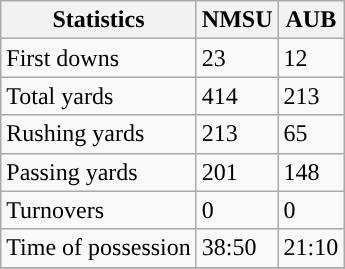<table class="wikitable" style="float: left;">
<tr>
<th>Statistics</th>
<th>NMSU</th>
<th>AUB</th>
</tr>
<tr>
<td>First downs</td>
<td>23</td>
<td>12</td>
</tr>
<tr>
<td>Total yards</td>
<td>414</td>
<td>213</td>
</tr>
<tr>
<td>Rushing yards</td>
<td>213</td>
<td>65</td>
</tr>
<tr>
<td>Passing yards</td>
<td>201</td>
<td>148</td>
</tr>
<tr>
<td>Turnovers</td>
<td>0</td>
<td>0</td>
</tr>
<tr>
<td>Time of possession</td>
<td>38:50</td>
<td>21:10</td>
</tr>
<tr>
</tr>
</table>
